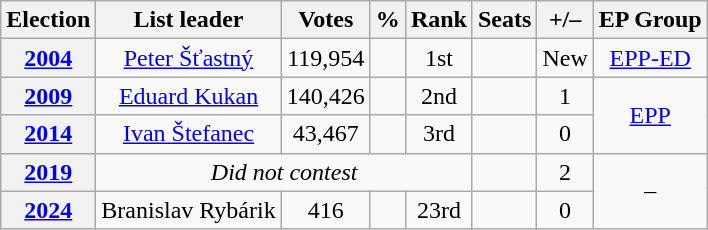<table class=wikitable style=text-align:center>
<tr>
<th>Election</th>
<th>List leader</th>
<th>Votes</th>
<th>%</th>
<th>Rank</th>
<th>Seats</th>
<th>+/–</th>
<th>EP Group</th>
</tr>
<tr>
<th><a href='#'>2004</a></th>
<td><a href='#'>Peter Šťastný</a></td>
<td>119,954</td>
<td></td>
<td>1st</td>
<td></td>
<td>New</td>
<td><a href='#'>EPP-ED</a></td>
</tr>
<tr>
<th><a href='#'>2009</a></th>
<td><a href='#'>Eduard Kukan</a></td>
<td>140,426</td>
<td></td>
<td>2nd</td>
<td></td>
<td> 1</td>
<td rowspan=2><a href='#'>EPP</a></td>
</tr>
<tr>
<th><a href='#'>2014</a></th>
<td><a href='#'>Ivan Štefanec</a></td>
<td>43,467</td>
<td></td>
<td>3rd</td>
<td></td>
<td> 0</td>
</tr>
<tr>
<th><a href='#'>2019</a></th>
<td colspan="4"><em>Did not contest</em></td>
<td></td>
<td> 2</td>
<td rowspan=2>–</td>
</tr>
<tr>
<th><a href='#'>2024</a></th>
<td>Branislav Rybárik</td>
<td>416</td>
<td></td>
<td>23rd</td>
<td></td>
<td> 0</td>
</tr>
</table>
